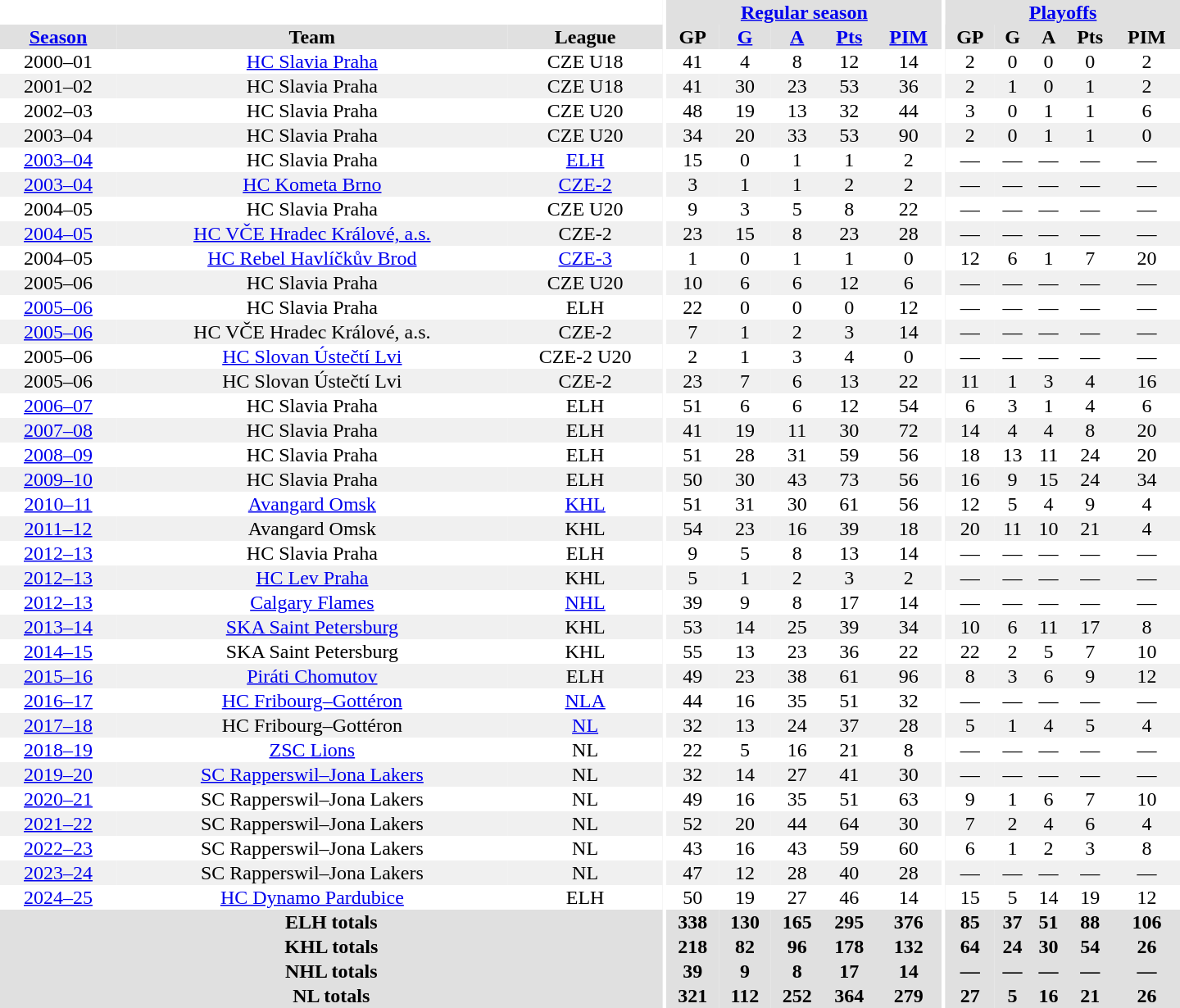<table border="0" cellpadding="1" cellspacing="0" style="text-align:center; width:60em">
<tr bgcolor="#e0e0e0">
<th colspan="3" bgcolor="#ffffff"></th>
<th rowspan="101" bgcolor="#ffffff"></th>
<th colspan="5"><a href='#'>Regular season</a></th>
<th rowspan="101" bgcolor="#ffffff"></th>
<th colspan="5"><a href='#'>Playoffs</a></th>
</tr>
<tr bgcolor="#e0e0e0">
<th><a href='#'>Season</a></th>
<th>Team</th>
<th>League</th>
<th>GP</th>
<th><a href='#'>G</a></th>
<th><a href='#'>A</a></th>
<th><a href='#'>Pts</a></th>
<th><a href='#'>PIM</a></th>
<th>GP</th>
<th>G</th>
<th>A</th>
<th>Pts</th>
<th>PIM</th>
</tr>
<tr>
<td>2000–01</td>
<td><a href='#'>HC Slavia Praha</a></td>
<td>CZE U18</td>
<td>41</td>
<td>4</td>
<td>8</td>
<td>12</td>
<td>14</td>
<td>2</td>
<td>0</td>
<td>0</td>
<td>0</td>
<td>2</td>
</tr>
<tr bgcolor="#f0f0f0">
<td>2001–02</td>
<td>HC Slavia Praha</td>
<td>CZE U18</td>
<td>41</td>
<td>30</td>
<td>23</td>
<td>53</td>
<td>36</td>
<td>2</td>
<td>1</td>
<td>0</td>
<td>1</td>
<td>2</td>
</tr>
<tr>
<td>2002–03</td>
<td>HC Slavia Praha</td>
<td>CZE U20</td>
<td>48</td>
<td>19</td>
<td>13</td>
<td>32</td>
<td>44</td>
<td>3</td>
<td>0</td>
<td>1</td>
<td>1</td>
<td>6</td>
</tr>
<tr bgcolor="#f0f0f0">
<td>2003–04</td>
<td>HC Slavia Praha</td>
<td>CZE U20</td>
<td>34</td>
<td>20</td>
<td>33</td>
<td>53</td>
<td>90</td>
<td>2</td>
<td>0</td>
<td>1</td>
<td>1</td>
<td>0</td>
</tr>
<tr>
<td><a href='#'>2003–04</a></td>
<td>HC Slavia Praha</td>
<td><a href='#'>ELH</a></td>
<td>15</td>
<td>0</td>
<td>1</td>
<td>1</td>
<td>2</td>
<td>—</td>
<td>—</td>
<td>—</td>
<td>—</td>
<td>—</td>
</tr>
<tr bgcolor="#f0f0f0">
<td><a href='#'>2003–04</a></td>
<td><a href='#'>HC Kometa Brno</a></td>
<td><a href='#'>CZE-2</a></td>
<td>3</td>
<td>1</td>
<td>1</td>
<td>2</td>
<td>2</td>
<td>—</td>
<td>—</td>
<td>—</td>
<td>—</td>
<td>—</td>
</tr>
<tr>
<td>2004–05</td>
<td>HC Slavia Praha</td>
<td>CZE U20</td>
<td>9</td>
<td>3</td>
<td>5</td>
<td>8</td>
<td>22</td>
<td>—</td>
<td>—</td>
<td>—</td>
<td>—</td>
<td>—</td>
</tr>
<tr bgcolor="#f0f0f0">
<td><a href='#'>2004–05</a></td>
<td><a href='#'>HC VČE Hradec Králové, a.s.</a></td>
<td>CZE-2</td>
<td>23</td>
<td>15</td>
<td>8</td>
<td>23</td>
<td>28</td>
<td>—</td>
<td>—</td>
<td>—</td>
<td>—</td>
<td>—</td>
</tr>
<tr>
<td>2004–05</td>
<td><a href='#'>HC Rebel Havlíčkův Brod</a></td>
<td><a href='#'>CZE-3</a></td>
<td>1</td>
<td>0</td>
<td>1</td>
<td>1</td>
<td>0</td>
<td>12</td>
<td>6</td>
<td>1</td>
<td>7</td>
<td>20</td>
</tr>
<tr bgcolor="#f0f0f0">
<td>2005–06</td>
<td>HC Slavia Praha</td>
<td>CZE U20</td>
<td>10</td>
<td>6</td>
<td>6</td>
<td>12</td>
<td>6</td>
<td>—</td>
<td>—</td>
<td>—</td>
<td>—</td>
<td>—</td>
</tr>
<tr>
<td><a href='#'>2005–06</a></td>
<td>HC Slavia Praha</td>
<td>ELH</td>
<td>22</td>
<td>0</td>
<td>0</td>
<td>0</td>
<td>12</td>
<td>—</td>
<td>—</td>
<td>—</td>
<td>—</td>
<td>—</td>
</tr>
<tr bgcolor="#f0f0f0">
<td><a href='#'>2005–06</a></td>
<td>HC VČE Hradec Králové, a.s.</td>
<td>CZE-2</td>
<td>7</td>
<td>1</td>
<td>2</td>
<td>3</td>
<td>14</td>
<td>—</td>
<td>—</td>
<td>—</td>
<td>—</td>
<td>—</td>
</tr>
<tr>
<td>2005–06</td>
<td><a href='#'>HC Slovan Ústečtí Lvi</a></td>
<td>CZE-2 U20</td>
<td>2</td>
<td>1</td>
<td>3</td>
<td>4</td>
<td>0</td>
<td>—</td>
<td>—</td>
<td>—</td>
<td>—</td>
<td>—</td>
</tr>
<tr bgcolor="#f0f0f0">
<td>2005–06</td>
<td>HC Slovan Ústečtí Lvi</td>
<td>CZE-2</td>
<td>23</td>
<td>7</td>
<td>6</td>
<td>13</td>
<td>22</td>
<td>11</td>
<td>1</td>
<td>3</td>
<td>4</td>
<td>16</td>
</tr>
<tr>
<td><a href='#'>2006–07</a></td>
<td>HC Slavia Praha</td>
<td>ELH</td>
<td>51</td>
<td>6</td>
<td>6</td>
<td>12</td>
<td>54</td>
<td>6</td>
<td>3</td>
<td>1</td>
<td>4</td>
<td>6</td>
</tr>
<tr bgcolor="#f0f0f0">
<td><a href='#'>2007–08</a></td>
<td>HC Slavia Praha</td>
<td>ELH</td>
<td>41</td>
<td>19</td>
<td>11</td>
<td>30</td>
<td>72</td>
<td>14</td>
<td>4</td>
<td>4</td>
<td>8</td>
<td>20</td>
</tr>
<tr>
<td><a href='#'>2008–09</a></td>
<td>HC Slavia Praha</td>
<td>ELH</td>
<td>51</td>
<td>28</td>
<td>31</td>
<td>59</td>
<td>56</td>
<td>18</td>
<td>13</td>
<td>11</td>
<td>24</td>
<td>20</td>
</tr>
<tr bgcolor="#f0f0f0">
<td><a href='#'>2009–10</a></td>
<td>HC Slavia Praha</td>
<td>ELH</td>
<td>50</td>
<td>30</td>
<td>43</td>
<td>73</td>
<td>56</td>
<td>16</td>
<td>9</td>
<td>15</td>
<td>24</td>
<td>34</td>
</tr>
<tr>
<td><a href='#'>2010–11</a></td>
<td><a href='#'>Avangard Omsk</a></td>
<td><a href='#'>KHL</a></td>
<td>51</td>
<td>31</td>
<td>30</td>
<td>61</td>
<td>56</td>
<td>12</td>
<td>5</td>
<td>4</td>
<td>9</td>
<td>4</td>
</tr>
<tr bgcolor="#f0f0f0">
<td><a href='#'>2011–12</a></td>
<td>Avangard Omsk</td>
<td>KHL</td>
<td>54</td>
<td>23</td>
<td>16</td>
<td>39</td>
<td>18</td>
<td>20</td>
<td>11</td>
<td>10</td>
<td>21</td>
<td>4</td>
</tr>
<tr>
<td><a href='#'>2012–13</a></td>
<td>HC Slavia Praha</td>
<td>ELH</td>
<td>9</td>
<td>5</td>
<td>8</td>
<td>13</td>
<td>14</td>
<td>—</td>
<td>—</td>
<td>—</td>
<td>—</td>
<td>—</td>
</tr>
<tr bgcolor="#f0f0f0">
<td><a href='#'>2012–13</a></td>
<td><a href='#'>HC Lev Praha</a></td>
<td>KHL</td>
<td>5</td>
<td>1</td>
<td>2</td>
<td>3</td>
<td>2</td>
<td>—</td>
<td>—</td>
<td>—</td>
<td>—</td>
<td>—</td>
</tr>
<tr>
<td><a href='#'>2012–13</a></td>
<td><a href='#'>Calgary Flames</a></td>
<td><a href='#'>NHL</a></td>
<td>39</td>
<td>9</td>
<td>8</td>
<td>17</td>
<td>14</td>
<td>—</td>
<td>—</td>
<td>—</td>
<td>—</td>
<td>—</td>
</tr>
<tr bgcolor="#f0f0f0">
<td><a href='#'>2013–14</a></td>
<td><a href='#'>SKA Saint Petersburg</a></td>
<td>KHL</td>
<td>53</td>
<td>14</td>
<td>25</td>
<td>39</td>
<td>34</td>
<td>10</td>
<td>6</td>
<td>11</td>
<td>17</td>
<td>8</td>
</tr>
<tr>
<td><a href='#'>2014–15</a></td>
<td>SKA Saint Petersburg</td>
<td>KHL</td>
<td>55</td>
<td>13</td>
<td>23</td>
<td>36</td>
<td>22</td>
<td>22</td>
<td>2</td>
<td>5</td>
<td>7</td>
<td>10</td>
</tr>
<tr bgcolor="#f0f0f0">
<td><a href='#'>2015–16</a></td>
<td><a href='#'>Piráti Chomutov</a></td>
<td>ELH</td>
<td>49</td>
<td>23</td>
<td>38</td>
<td>61</td>
<td>96</td>
<td>8</td>
<td>3</td>
<td>6</td>
<td>9</td>
<td>12</td>
</tr>
<tr>
<td><a href='#'>2016–17</a></td>
<td><a href='#'>HC Fribourg–Gottéron</a></td>
<td><a href='#'>NLA</a></td>
<td>44</td>
<td>16</td>
<td>35</td>
<td>51</td>
<td>32</td>
<td>—</td>
<td>—</td>
<td>—</td>
<td>—</td>
<td>—</td>
</tr>
<tr bgcolor="#f0f0f0">
<td><a href='#'>2017–18</a></td>
<td>HC Fribourg–Gottéron</td>
<td><a href='#'>NL</a></td>
<td>32</td>
<td>13</td>
<td>24</td>
<td>37</td>
<td>28</td>
<td>5</td>
<td>1</td>
<td>4</td>
<td>5</td>
<td>4</td>
</tr>
<tr>
<td><a href='#'>2018–19</a></td>
<td><a href='#'>ZSC Lions</a></td>
<td>NL</td>
<td>22</td>
<td>5</td>
<td>16</td>
<td>21</td>
<td>8</td>
<td>—</td>
<td>—</td>
<td>—</td>
<td>—</td>
<td>—</td>
</tr>
<tr bgcolor="#f0f0f0">
<td><a href='#'>2019–20</a></td>
<td><a href='#'>SC Rapperswil–Jona Lakers</a></td>
<td>NL</td>
<td>32</td>
<td>14</td>
<td>27</td>
<td>41</td>
<td>30</td>
<td>—</td>
<td>—</td>
<td>—</td>
<td>—</td>
<td>—</td>
</tr>
<tr>
<td><a href='#'>2020–21</a></td>
<td>SC Rapperswil–Jona Lakers</td>
<td>NL</td>
<td>49</td>
<td>16</td>
<td>35</td>
<td>51</td>
<td>63</td>
<td>9</td>
<td>1</td>
<td>6</td>
<td>7</td>
<td>10</td>
</tr>
<tr bgcolor="#f0f0f0">
<td><a href='#'>2021–22</a></td>
<td>SC Rapperswil–Jona Lakers</td>
<td>NL</td>
<td>52</td>
<td>20</td>
<td>44</td>
<td>64</td>
<td>30</td>
<td>7</td>
<td>2</td>
<td>4</td>
<td>6</td>
<td>4</td>
</tr>
<tr>
<td><a href='#'>2022–23</a></td>
<td>SC Rapperswil–Jona Lakers</td>
<td>NL</td>
<td>43</td>
<td>16</td>
<td>43</td>
<td>59</td>
<td>60</td>
<td>6</td>
<td>1</td>
<td>2</td>
<td>3</td>
<td>8</td>
</tr>
<tr bgcolor="#f0f0f0">
<td><a href='#'>2023–24</a></td>
<td>SC Rapperswil–Jona Lakers</td>
<td>NL</td>
<td>47</td>
<td>12</td>
<td>28</td>
<td>40</td>
<td>28</td>
<td>—</td>
<td>—</td>
<td>—</td>
<td>—</td>
<td>—</td>
</tr>
<tr>
<td><a href='#'>2024–25</a></td>
<td><a href='#'>HC Dynamo Pardubice</a></td>
<td>ELH</td>
<td>50</td>
<td>19</td>
<td>27</td>
<td>46</td>
<td>14</td>
<td>15</td>
<td>5</td>
<td>14</td>
<td>19</td>
<td>12</td>
</tr>
<tr bgcolor="#e0e0e0">
<th colspan="3">ELH totals</th>
<th>338</th>
<th>130</th>
<th>165</th>
<th>295</th>
<th>376</th>
<th>85</th>
<th>37</th>
<th>51</th>
<th>88</th>
<th>106</th>
</tr>
<tr bgcolor="#e0e0e0">
<th colspan="3">KHL totals</th>
<th>218</th>
<th>82</th>
<th>96</th>
<th>178</th>
<th>132</th>
<th>64</th>
<th>24</th>
<th>30</th>
<th>54</th>
<th>26</th>
</tr>
<tr bgcolor="#e0e0e0">
<th colspan="3">NHL totals</th>
<th>39</th>
<th>9</th>
<th>8</th>
<th>17</th>
<th>14</th>
<th>—</th>
<th>—</th>
<th>—</th>
<th>—</th>
<th>—</th>
</tr>
<tr bgcolor="#e0e0e0">
<th colspan="3">NL totals</th>
<th>321</th>
<th>112</th>
<th>252</th>
<th>364</th>
<th>279</th>
<th>27</th>
<th>5</th>
<th>16</th>
<th>21</th>
<th>26</th>
</tr>
</table>
